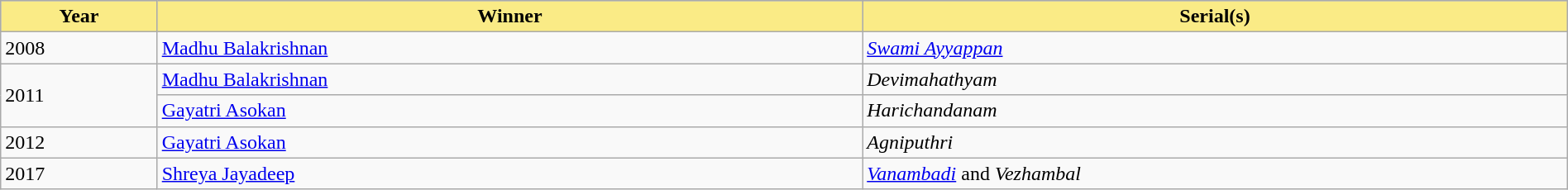<table class="wikitable" style="width:100%">
<tr bgcolor="#bebebe">
<th width="10%" style="background:#FAEB86">Year</th>
<th width="45%" style="background:#FAEB86">Winner</th>
<th width="45%" style="background:#FAEB86">Serial(s)</th>
</tr>
<tr>
<td>2008</td>
<td><a href='#'>Madhu Balakrishnan</a></td>
<td><em><a href='#'>Swami Ayyappan</a></em></td>
</tr>
<tr>
<td rowspan="2">2011</td>
<td><a href='#'>Madhu Balakrishnan</a></td>
<td><em>Devimahathyam</em></td>
</tr>
<tr>
<td><a href='#'>Gayatri Asokan</a></td>
<td><em>Harichandanam</em></td>
</tr>
<tr>
<td>2012</td>
<td><a href='#'>Gayatri Asokan</a></td>
<td><em>Agniputhri</em></td>
</tr>
<tr>
<td>2017</td>
<td><a href='#'>Shreya Jayadeep</a></td>
<td><em><a href='#'>Vanambadi</a></em> and <em>Vezhambal</em></td>
</tr>
</table>
